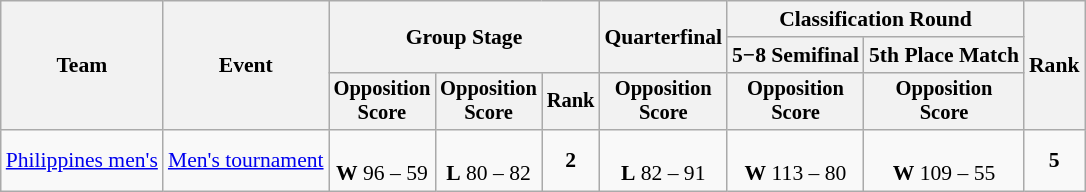<table class=wikitable style="font-size:90%; text-align:center">
<tr>
<th rowspan=3>Team</th>
<th rowspan=3>Event</th>
<th colspan=3; rowspan=2>Group Stage</th>
<th rowspan=2>Quarterfinal</th>
<th colspan=2>Classification Round</th>
<th rowspan=3>Rank</th>
</tr>
<tr>
<th>5−8 Semifinal</th>
<th>5th Place Match</th>
</tr>
<tr style="font-size:95%">
<th>Opposition<br>Score</th>
<th>Opposition<br>Score</th>
<th>Rank</th>
<th>Opposition<br>Score</th>
<th>Opposition<br>Score</th>
<th>Opposition<br>Score</th>
</tr>
<tr align=center>
<td align=left><a href='#'>Philippines men's</a></td>
<td align=left><a href='#'>Men's tournament</a></td>
<td><br><strong>W</strong> 96 – 59</td>
<td><br><strong>L</strong> 80 – 82</td>
<td><strong>2</strong> </td>
<td><br><strong>L</strong> 82 – 91</td>
<td><br><strong>W</strong> 113 – 80</td>
<td><br><strong>W</strong> 109 – 55</td>
<td><strong>5</strong></td>
</tr>
</table>
